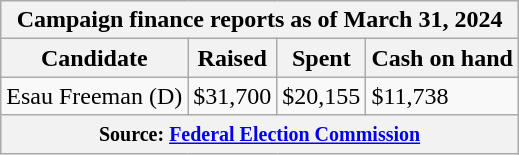<table class="wikitable sortable">
<tr>
<th colspan=4>Campaign finance reports as of March 31, 2024</th>
</tr>
<tr style="text-align:center;">
<th>Candidate</th>
<th>Raised</th>
<th>Spent</th>
<th>Cash on hand</th>
</tr>
<tr>
<td>Esau Freeman (D)</td>
<td>$31,700</td>
<td>$20,155</td>
<td>$11,738</td>
</tr>
<tr>
<th colspan="4"><small>Source: <a href='#'>Federal Election Commission</a></small></th>
</tr>
</table>
